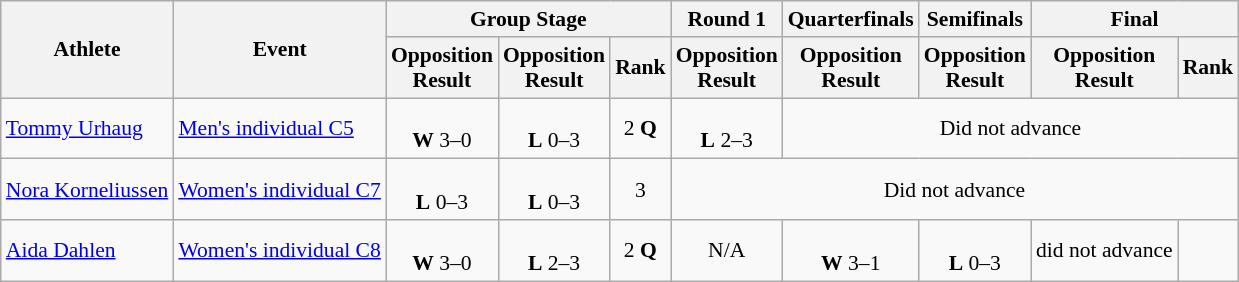<table class=wikitable style="font-size:90%">
<tr>
<th rowspan="2">Athlete</th>
<th rowspan="2">Event</th>
<th colspan="3">Group Stage</th>
<th>Round 1</th>
<th>Quarterfinals</th>
<th>Semifinals</th>
<th colspan="2">Final</th>
</tr>
<tr>
<th>Opposition<br>Result</th>
<th>Opposition<br>Result</th>
<th>Rank</th>
<th>Opposition<br>Result</th>
<th>Opposition<br>Result</th>
<th>Opposition<br>Result</th>
<th>Opposition<br>Result</th>
<th>Rank</th>
</tr>
<tr align=center>
<td align=left><a href='#'>Tommy Urhaug</a></td>
<td align=left><a href='#'>Men's individual C5</a></td>
<td><br><strong>W</strong> 3–0</td>
<td><br><strong>L</strong> 0–3</td>
<td>2 <strong>Q</strong></td>
<td><br><strong>L</strong> 2–3</td>
<td colspan="4">Did not advance</td>
</tr>
<tr align=center>
<td align=left><a href='#'>Nora Korneliussen</a></td>
<td align=left><a href='#'>Women's individual C7</a></td>
<td><br><strong>L</strong> 0–3</td>
<td><br><strong>L</strong> 0–3</td>
<td>3</td>
<td colspan="5">Did not advance</td>
</tr>
<tr align=center>
<td align=left><a href='#'>Aida Dahlen</a></td>
<td align=left><a href='#'>Women's individual C8</a></td>
<td><br><strong>W</strong> 3–0</td>
<td><br><strong>L</strong> 2–3</td>
<td>2 <strong>Q</strong></td>
<td>N/A</td>
<td><br><strong>W</strong> 3–1</td>
<td><br><strong>L</strong> 0–3</td>
<td colspan ="1">did not advance</td>
<td></td>
</tr>
</table>
